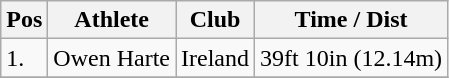<table class="wikitable">
<tr>
<th>Pos</th>
<th>Athlete</th>
<th>Club</th>
<th>Time / Dist</th>
</tr>
<tr>
<td>1.</td>
<td>Owen Harte</td>
<td>Ireland</td>
<td>39ft 10in (12.14m)</td>
</tr>
<tr>
</tr>
</table>
